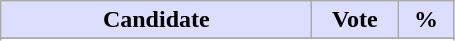<table class="wikitable">
<tr>
<th style="background:#ddf; width:200px;">Candidate</th>
<th style="background:#ddf; width:50px;">Vote</th>
<th style="background:#ddf; width:30px;">%</th>
</tr>
<tr>
</tr>
<tr>
</tr>
</table>
